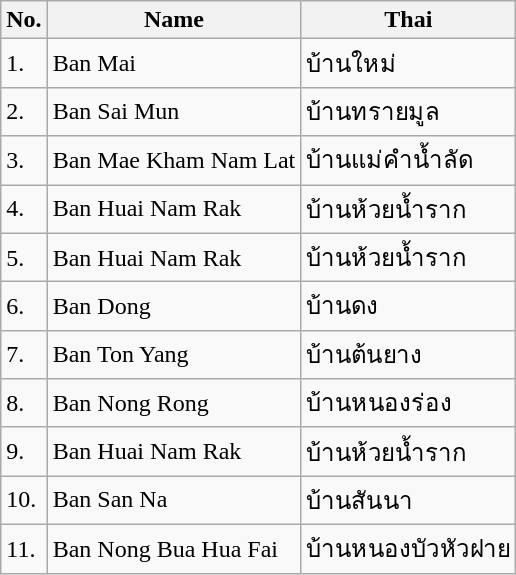<table class="wikitable sortable">
<tr>
<th>No.</th>
<th>Name</th>
<th>Thai</th>
</tr>
<tr>
<td>1.</td>
<td>Ban Mai</td>
<td>บ้านใหม่</td>
</tr>
<tr>
<td>2.</td>
<td>Ban Sai Mun</td>
<td>บ้านทรายมูล</td>
</tr>
<tr>
<td>3.</td>
<td>Ban Mae Kham Nam Lat</td>
<td>บ้านแม่คำน้ำลัด</td>
</tr>
<tr>
<td>4.</td>
<td>Ban Huai Nam Rak</td>
<td>บ้านห้วยน้ำราก</td>
</tr>
<tr>
<td>5.</td>
<td>Ban Huai Nam Rak</td>
<td>บ้านห้วยน้ำราก</td>
</tr>
<tr>
<td>6.</td>
<td>Ban Dong</td>
<td>บ้านดง</td>
</tr>
<tr>
<td>7.</td>
<td>Ban Ton Yang</td>
<td>บ้านต้นยาง</td>
</tr>
<tr>
<td>8.</td>
<td>Ban Nong Rong</td>
<td>บ้านหนองร่อง</td>
</tr>
<tr>
<td>9.</td>
<td>Ban Huai Nam Rak</td>
<td>บ้านห้วยน้ำราก</td>
</tr>
<tr>
<td>10.</td>
<td>Ban San Na</td>
<td>บ้านสันนา</td>
</tr>
<tr>
<td>11.</td>
<td>Ban Nong Bua Hua Fai</td>
<td>บ้านหนองบัวหัวฝาย</td>
</tr>
</table>
